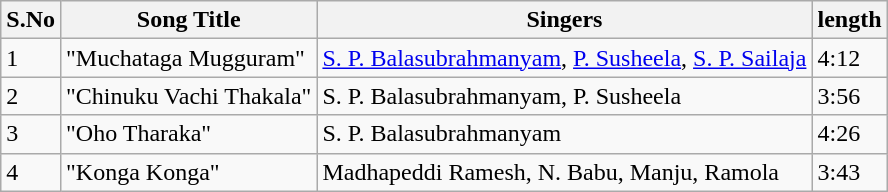<table class="wikitable">
<tr>
<th>S.No</th>
<th>Song Title</th>
<th>Singers</th>
<th>length</th>
</tr>
<tr>
<td>1</td>
<td>"Muchataga Mugguram"</td>
<td><a href='#'>S. P. Balasubrahmanyam</a>, <a href='#'>P. Susheela</a>, <a href='#'>S. P. Sailaja</a></td>
<td>4:12</td>
</tr>
<tr>
<td>2</td>
<td>"Chinuku Vachi Thakala"</td>
<td>S. P. Balasubrahmanyam, P. Susheela</td>
<td>3:56</td>
</tr>
<tr>
<td>3</td>
<td>"Oho Tharaka"</td>
<td>S. P. Balasubrahmanyam</td>
<td>4:26</td>
</tr>
<tr>
<td>4</td>
<td>"Konga Konga"</td>
<td>Madhapeddi Ramesh, N. Babu, Manju, Ramola</td>
<td>3:43</td>
</tr>
</table>
